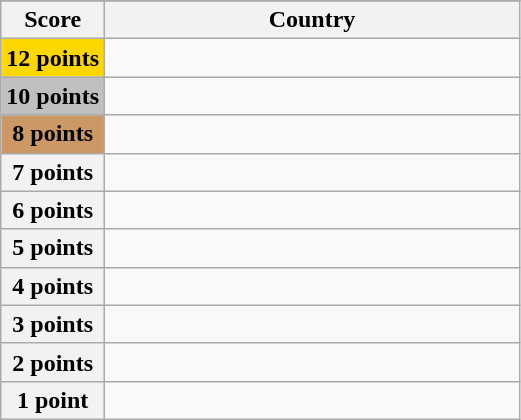<table class="wikitable">
<tr>
</tr>
<tr>
<th scope="col" width="20%">Score</th>
<th scope="col">Country</th>
</tr>
<tr>
<th scope="row" style="background:gold">12 points</th>
<td></td>
</tr>
<tr>
<th scope="row" style="background:silver">10 points</th>
<td></td>
</tr>
<tr>
<th scope="row" style="background:#CC9966">8 points</th>
<td></td>
</tr>
<tr>
<th scope="row">7 points</th>
<td></td>
</tr>
<tr>
<th scope="row">6 points</th>
<td></td>
</tr>
<tr>
<th scope="row">5 points</th>
<td></td>
</tr>
<tr>
<th scope="row">4 points</th>
<td></td>
</tr>
<tr>
<th scope="row">3 points</th>
<td></td>
</tr>
<tr>
<th scope="row">2 points</th>
<td></td>
</tr>
<tr>
<th scope="row">1 point</th>
<td></td>
</tr>
</table>
